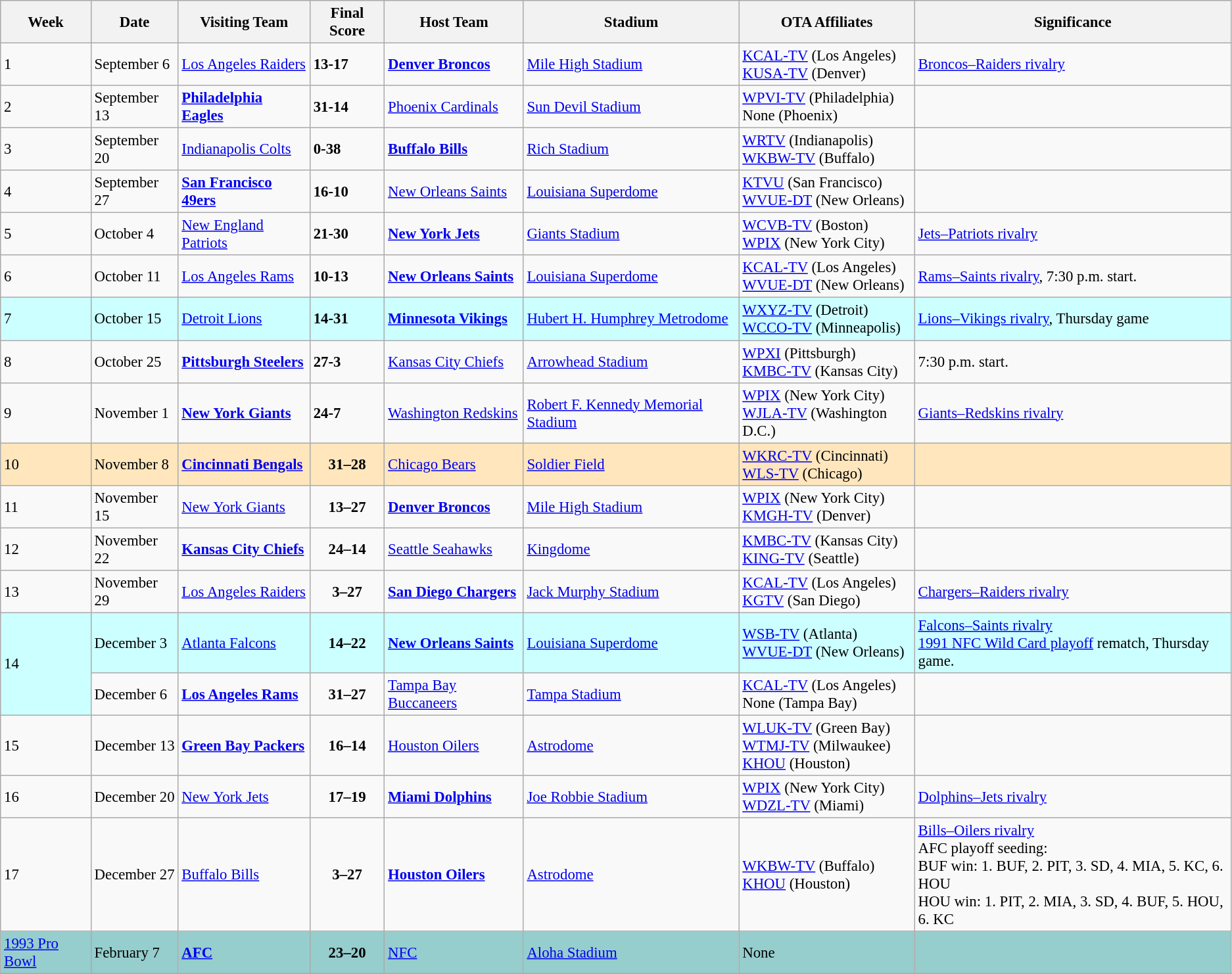<table class="wikitable" style="font-size: 95%;">
<tr>
<th>Week</th>
<th>Date</th>
<th>Visiting Team</th>
<th>Final Score</th>
<th>Host Team</th>
<th>Stadium</th>
<th>OTA Affiliates</th>
<th>Significance</th>
</tr>
<tr>
<td>1</td>
<td>September 6</td>
<td><a href='#'>Los Angeles Raiders</a></td>
<td><strong>13-17</strong></td>
<td><strong><a href='#'>Denver Broncos</a></strong></td>
<td><a href='#'>Mile High Stadium</a></td>
<td><a href='#'>KCAL-TV</a> (Los Angeles)<br><a href='#'>KUSA-TV</a> (Denver)</td>
<td><a href='#'>Broncos–Raiders rivalry</a></td>
</tr>
<tr>
<td>2</td>
<td>September 13</td>
<td><strong><a href='#'>Philadelphia Eagles</a></strong></td>
<td><strong>31-14</strong></td>
<td><a href='#'>Phoenix Cardinals</a></td>
<td><a href='#'>Sun Devil Stadium</a></td>
<td><a href='#'>WPVI-TV</a> (Philadelphia)<br>None (Phoenix)</td>
<td></td>
</tr>
<tr>
<td>3</td>
<td>September 20</td>
<td><a href='#'>Indianapolis Colts</a></td>
<td><strong>0-38</strong></td>
<td><strong><a href='#'>Buffalo Bills</a></strong></td>
<td><a href='#'>Rich Stadium</a></td>
<td><a href='#'>WRTV</a> (Indianapolis)<br><a href='#'>WKBW-TV</a> (Buffalo)</td>
<td></td>
</tr>
<tr>
<td>4</td>
<td>September 27</td>
<td><strong><a href='#'>San Francisco 49ers</a></strong></td>
<td><strong>16-10</strong></td>
<td><a href='#'>New Orleans Saints</a></td>
<td><a href='#'>Louisiana Superdome</a></td>
<td><a href='#'>KTVU</a> (San Francisco)<br><a href='#'>WVUE-DT</a> (New Orleans)</td>
<td></td>
</tr>
<tr>
<td>5</td>
<td>October 4</td>
<td><a href='#'>New England Patriots</a></td>
<td><strong>21-30</strong></td>
<td><strong><a href='#'>New York Jets</a></strong></td>
<td><a href='#'>Giants Stadium</a></td>
<td><a href='#'>WCVB-TV</a> (Boston)<br><a href='#'>WPIX</a> (New York City)</td>
<td><a href='#'>Jets–Patriots rivalry</a></td>
</tr>
<tr>
<td>6</td>
<td>October 11</td>
<td><a href='#'>Los Angeles Rams</a></td>
<td><strong>10-13</strong></td>
<td><strong><a href='#'>New Orleans Saints</a></strong></td>
<td><a href='#'>Louisiana Superdome</a></td>
<td><a href='#'>KCAL-TV</a> (Los Angeles)<br><a href='#'>WVUE-DT</a> (New Orleans)</td>
<td><a href='#'>Rams–Saints rivalry</a>, 7:30 p.m. start.</td>
</tr>
<tr bgcolor="#ccffff">
<td>7</td>
<td>October 15</td>
<td><a href='#'>Detroit Lions</a></td>
<td><strong>14-31</strong></td>
<td><strong><a href='#'>Minnesota Vikings</a></strong></td>
<td><a href='#'>Hubert H. Humphrey Metrodome</a></td>
<td><a href='#'>WXYZ-TV</a> (Detroit)<br><a href='#'>WCCO-TV</a> (Minneapolis)</td>
<td><a href='#'>Lions–Vikings rivalry</a>, Thursday game</td>
</tr>
<tr>
<td>8</td>
<td>October 25</td>
<td><strong><a href='#'>Pittsburgh Steelers</a></strong></td>
<td><strong>27-3</strong></td>
<td><a href='#'>Kansas City Chiefs</a></td>
<td><a href='#'>Arrowhead Stadium</a></td>
<td><a href='#'>WPXI</a> (Pittsburgh)<br><a href='#'>KMBC-TV</a> (Kansas City)</td>
<td>7:30 p.m. start.</td>
</tr>
<tr>
<td>9</td>
<td>November 1</td>
<td><strong><a href='#'>New York Giants</a></strong></td>
<td><strong>24-7</strong></td>
<td><a href='#'>Washington Redskins</a></td>
<td><a href='#'>Robert F. Kennedy Memorial Stadium</a></td>
<td><a href='#'>WPIX</a> (New York City)<br><a href='#'>WJLA-TV</a> (Washington D.C.)</td>
<td><a href='#'>Giants–Redskins rivalry</a></td>
</tr>
<tr bgcolor="#FFE6BD">
<td>10</td>
<td>November 8</td>
<td><strong><a href='#'>Cincinnati Bengals</a></strong></td>
<td align="center"><strong>31–28</strong></td>
<td><a href='#'>Chicago Bears</a></td>
<td><a href='#'>Soldier Field</a></td>
<td><a href='#'>WKRC-TV</a> (Cincinnati)<br><a href='#'>WLS-TV</a> (Chicago)</td>
<td></td>
</tr>
<tr>
<td>11</td>
<td>November 15</td>
<td><a href='#'>New York Giants</a></td>
<td align="center"><strong>13–27</strong></td>
<td><strong><a href='#'>Denver Broncos</a></strong></td>
<td><a href='#'>Mile High Stadium</a></td>
<td><a href='#'>WPIX</a> (New York City)<br><a href='#'>KMGH-TV</a> (Denver)</td>
<td></td>
</tr>
<tr>
<td>12</td>
<td>November 22</td>
<td><strong><a href='#'>Kansas City Chiefs</a></strong></td>
<td align="center"><strong>24–14</strong></td>
<td><a href='#'>Seattle Seahawks</a></td>
<td><a href='#'>Kingdome</a></td>
<td><a href='#'>KMBC-TV</a> (Kansas City)<br><a href='#'>KING-TV</a> (Seattle)</td>
<td></td>
</tr>
<tr>
<td>13</td>
<td>November 29</td>
<td><a href='#'>Los Angeles Raiders</a></td>
<td align="center"><strong>3–27</strong></td>
<td><strong><a href='#'>San Diego Chargers</a></strong></td>
<td><a href='#'>Jack Murphy Stadium</a></td>
<td><a href='#'>KCAL-TV</a> (Los Angeles)<br><a href='#'>KGTV</a> (San Diego)</td>
<td><a href='#'>Chargers–Raiders rivalry</a></td>
</tr>
<tr bgcolor="#ccffff">
<td rowspan="2">14</td>
<td>December 3</td>
<td><a href='#'>Atlanta Falcons</a></td>
<td align="center"><strong>14–22</strong></td>
<td><strong><a href='#'>New Orleans Saints</a></strong></td>
<td><a href='#'>Louisiana Superdome</a></td>
<td><a href='#'>WSB-TV</a> (Atlanta)<br><a href='#'>WVUE-DT</a> (New Orleans)</td>
<td><a href='#'>Falcons–Saints rivalry</a><br><a href='#'>1991 NFC Wild Card playoff</a> rematch, Thursday game.</td>
</tr>
<tr>
<td>December 6</td>
<td><strong><a href='#'>Los Angeles Rams</a></strong></td>
<td align="center"><strong>31–27</strong></td>
<td><a href='#'>Tampa Bay Buccaneers</a></td>
<td><a href='#'>Tampa Stadium</a></td>
<td><a href='#'>KCAL-TV</a> (Los Angeles)<br>None (Tampa Bay)</td>
<td></td>
</tr>
<tr>
<td>15</td>
<td>December 13</td>
<td><strong><a href='#'>Green Bay Packers</a></strong></td>
<td align="center"><strong>16–14</strong></td>
<td><a href='#'>Houston Oilers</a></td>
<td><a href='#'>Astrodome</a></td>
<td><a href='#'>WLUK-TV</a> (Green Bay)<br><a href='#'>WTMJ-TV</a> (Milwaukee)<br><a href='#'>KHOU</a> (Houston)</td>
<td></td>
</tr>
<tr>
<td>16</td>
<td>December 20</td>
<td><a href='#'>New York Jets</a></td>
<td align="center"><strong>17–19</strong></td>
<td><strong><a href='#'>Miami Dolphins</a></strong></td>
<td><a href='#'>Joe Robbie Stadium</a></td>
<td><a href='#'>WPIX</a> (New York City)<br><a href='#'>WDZL-TV</a> (Miami)</td>
<td><a href='#'>Dolphins–Jets rivalry</a></td>
</tr>
<tr>
<td>17</td>
<td>December 27</td>
<td><a href='#'>Buffalo Bills</a></td>
<td align="center"><strong>3–27</strong></td>
<td><strong><a href='#'>Houston Oilers</a></strong></td>
<td><a href='#'>Astrodome</a></td>
<td><a href='#'>WKBW-TV</a> (Buffalo)<br><a href='#'>KHOU</a> (Houston)</td>
<td><a href='#'>Bills–Oilers rivalry</a><br>AFC playoff seeding:<br>BUF win: 1. BUF, 2. PIT, 3. SD, 4. MIA, 5. KC, 6. HOU<br>HOU win: 1. PIT, 2. MIA, 3. SD, 4. BUF, 5. HOU, 6. KC</td>
</tr>
<tr bgcolor="#96CDCD">
<td><a href='#'>1993 Pro Bowl</a></td>
<td>February 7</td>
<td><strong><a href='#'>AFC</a></strong></td>
<td align="center"><strong>23–20</strong></td>
<td><a href='#'>NFC</a></td>
<td><a href='#'>Aloha Stadium</a></td>
<td>None</td>
<td></td>
</tr>
</table>
